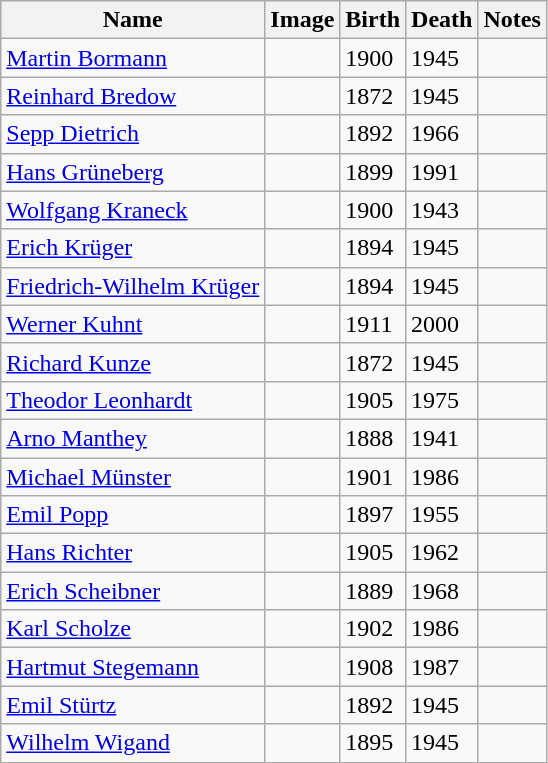<table class="wikitable">
<tr>
<th>Name</th>
<th>Image</th>
<th>Birth</th>
<th>Death</th>
<th>Notes</th>
</tr>
<tr>
<td><a href='#'>Martin Bormann</a></td>
<td></td>
<td>1900</td>
<td>1945</td>
<td></td>
</tr>
<tr>
<td><a href='#'>Reinhard Bredow</a></td>
<td></td>
<td>1872</td>
<td>1945</td>
<td></td>
</tr>
<tr>
<td><a href='#'>Sepp Dietrich</a></td>
<td></td>
<td>1892</td>
<td>1966</td>
<td></td>
</tr>
<tr>
<td><a href='#'>Hans Grüneberg</a></td>
<td></td>
<td>1899</td>
<td>1991</td>
<td></td>
</tr>
<tr>
<td><a href='#'>Wolfgang Kraneck</a></td>
<td></td>
<td>1900</td>
<td>1943</td>
<td></td>
</tr>
<tr>
<td><a href='#'>Erich Krüger</a></td>
<td></td>
<td>1894</td>
<td>1945</td>
<td></td>
</tr>
<tr>
<td><a href='#'>Friedrich-Wilhelm Krüger</a></td>
<td></td>
<td>1894</td>
<td>1945</td>
<td></td>
</tr>
<tr>
<td><a href='#'>Werner Kuhnt</a></td>
<td></td>
<td>1911</td>
<td>2000</td>
<td></td>
</tr>
<tr>
<td><a href='#'>Richard Kunze</a></td>
<td></td>
<td>1872</td>
<td>1945</td>
<td></td>
</tr>
<tr>
<td><a href='#'>Theodor Leonhardt</a></td>
<td></td>
<td>1905</td>
<td>1975</td>
<td></td>
</tr>
<tr>
<td><a href='#'>Arno Manthey</a></td>
<td></td>
<td>1888</td>
<td>1941</td>
<td></td>
</tr>
<tr>
<td><a href='#'>Michael Münster</a></td>
<td></td>
<td>1901</td>
<td>1986</td>
<td></td>
</tr>
<tr>
<td><a href='#'>Emil Popp</a></td>
<td></td>
<td>1897</td>
<td>1955</td>
<td></td>
</tr>
<tr>
<td><a href='#'>Hans Richter</a></td>
<td></td>
<td>1905</td>
<td>1962</td>
<td></td>
</tr>
<tr>
<td><a href='#'>Erich Scheibner</a></td>
<td></td>
<td>1889</td>
<td>1968</td>
<td></td>
</tr>
<tr>
<td><a href='#'>Karl Scholze</a></td>
<td></td>
<td>1902</td>
<td>1986</td>
<td></td>
</tr>
<tr>
<td><a href='#'>Hartmut Stegemann</a></td>
<td></td>
<td>1908</td>
<td>1987</td>
<td></td>
</tr>
<tr>
<td><a href='#'>Emil Stürtz</a></td>
<td></td>
<td>1892</td>
<td>1945</td>
<td></td>
</tr>
<tr>
<td><a href='#'>Wilhelm Wigand</a></td>
<td></td>
<td>1895</td>
<td>1945</td>
<td></td>
</tr>
</table>
